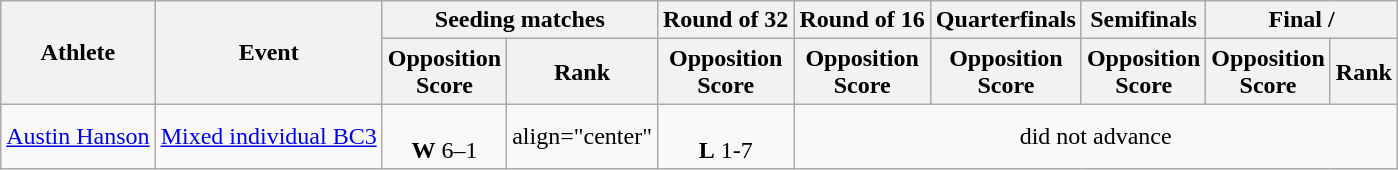<table class=wikitable>
<tr>
<th rowspan="2">Athlete</th>
<th rowspan="2">Event</th>
<th colspan="2">Seeding matches</th>
<th>Round of 32</th>
<th>Round of 16</th>
<th>Quarterfinals</th>
<th>Semifinals</th>
<th colspan="2">Final / </th>
</tr>
<tr>
<th>Opposition<br>Score</th>
<th>Rank</th>
<th>Opposition<br>Score</th>
<th>Opposition<br>Score</th>
<th>Opposition<br>Score</th>
<th>Opposition<br>Score</th>
<th>Opposition<br>Score</th>
<th>Rank</th>
</tr>
<tr>
<td><a href='#'>Austin Hanson</a></td>
<td><a href='#'>Mixed individual BC3</a></td>
<td style="text-align:center;"><br><strong>W</strong> 6–1</td>
<td>align="center" </td>
<td style="text-align:center;"><br><strong>L</strong> 1-7</td>
<td align="center" colspan=5>did not advance</td>
</tr>
</table>
